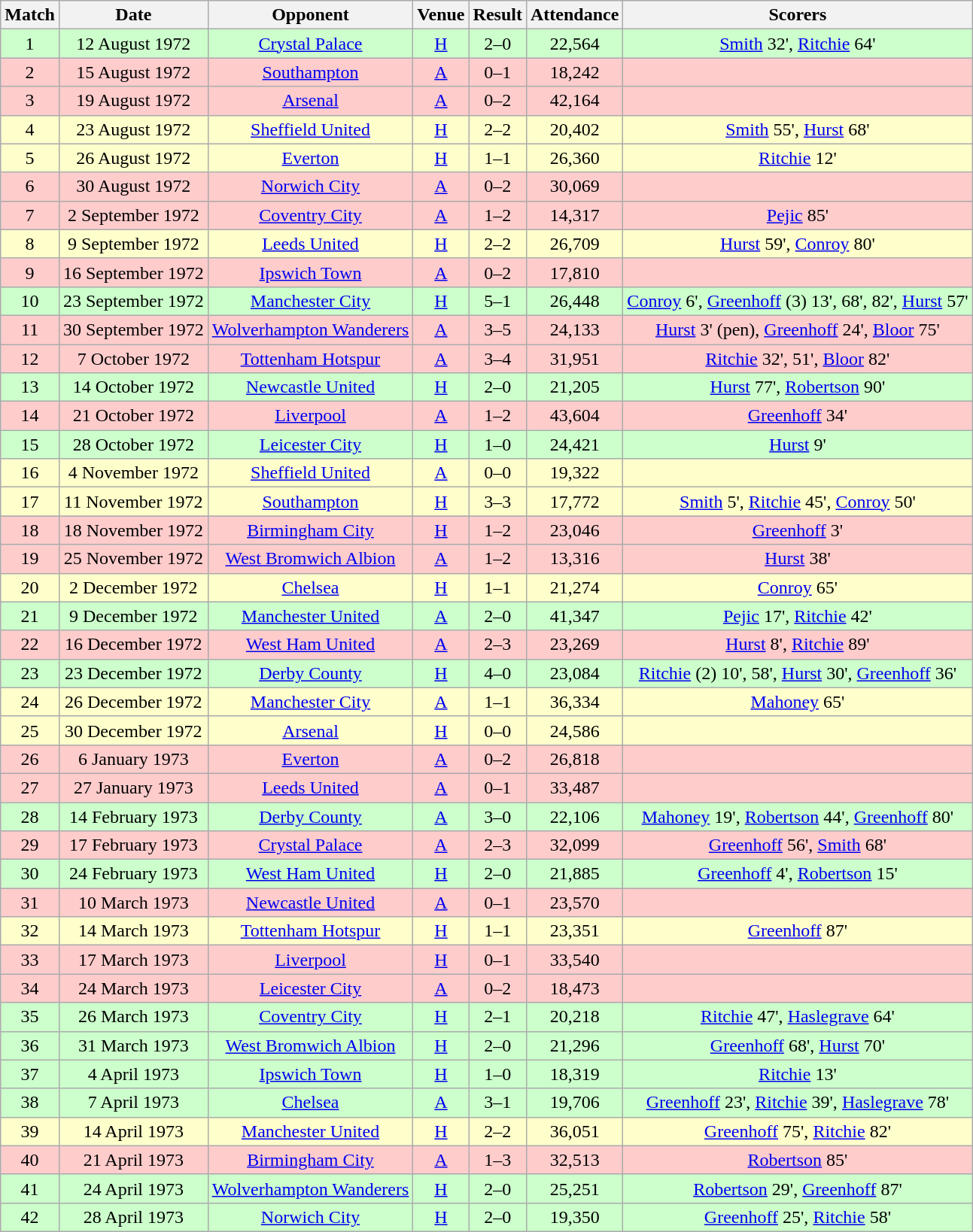<table class="wikitable" style="font-size:100%; text-align:center">
<tr>
<th>Match</th>
<th>Date</th>
<th>Opponent</th>
<th>Venue</th>
<th>Result</th>
<th>Attendance</th>
<th>Scorers</th>
</tr>
<tr style="background-color: #CCFFCC;">
<td>1</td>
<td>12 August 1972</td>
<td><a href='#'>Crystal Palace</a></td>
<td><a href='#'>H</a></td>
<td>2–0</td>
<td>22,564</td>
<td><a href='#'>Smith</a> 32', <a href='#'>Ritchie</a> 64'</td>
</tr>
<tr style="background-color: #FFCCCC;">
<td>2</td>
<td>15 August 1972</td>
<td><a href='#'>Southampton</a></td>
<td><a href='#'>A</a></td>
<td>0–1</td>
<td>18,242</td>
<td></td>
</tr>
<tr style="background-color: #FFCCCC;">
<td>3</td>
<td>19 August 1972</td>
<td><a href='#'>Arsenal</a></td>
<td><a href='#'>A</a></td>
<td>0–2</td>
<td>42,164</td>
<td></td>
</tr>
<tr style="background-color: #FFFFCC;">
<td>4</td>
<td>23 August 1972</td>
<td><a href='#'>Sheffield United</a></td>
<td><a href='#'>H</a></td>
<td>2–2</td>
<td>20,402</td>
<td><a href='#'>Smith</a> 55', <a href='#'>Hurst</a> 68'</td>
</tr>
<tr style="background-color: #FFFFCC;">
<td>5</td>
<td>26 August 1972</td>
<td><a href='#'>Everton</a></td>
<td><a href='#'>H</a></td>
<td>1–1</td>
<td>26,360</td>
<td><a href='#'>Ritchie</a> 12'</td>
</tr>
<tr style="background-color: #FFCCCC;">
<td>6</td>
<td>30 August 1972</td>
<td><a href='#'>Norwich City</a></td>
<td><a href='#'>A</a></td>
<td>0–2</td>
<td>30,069</td>
<td></td>
</tr>
<tr style="background-color: #FFCCCC;">
<td>7</td>
<td>2 September 1972</td>
<td><a href='#'>Coventry City</a></td>
<td><a href='#'>A</a></td>
<td>1–2</td>
<td>14,317</td>
<td><a href='#'>Pejic</a> 85'</td>
</tr>
<tr style="background-color: #FFFFCC;">
<td>8</td>
<td>9 September 1972</td>
<td><a href='#'>Leeds United</a></td>
<td><a href='#'>H</a></td>
<td>2–2</td>
<td>26,709</td>
<td><a href='#'>Hurst</a> 59', <a href='#'>Conroy</a> 80'</td>
</tr>
<tr style="background-color: #FFCCCC;">
<td>9</td>
<td>16 September 1972</td>
<td><a href='#'>Ipswich Town</a></td>
<td><a href='#'>A</a></td>
<td>0–2</td>
<td>17,810</td>
<td></td>
</tr>
<tr style="background-color: #CCFFCC;">
<td>10</td>
<td>23 September 1972</td>
<td><a href='#'>Manchester City</a></td>
<td><a href='#'>H</a></td>
<td>5–1</td>
<td>26,448</td>
<td><a href='#'>Conroy</a> 6', <a href='#'>Greenhoff</a> (3) 13', 68', 82', <a href='#'>Hurst</a> 57'</td>
</tr>
<tr style="background-color: #FFCCCC;">
<td>11</td>
<td>30 September 1972</td>
<td><a href='#'>Wolverhampton Wanderers</a></td>
<td><a href='#'>A</a></td>
<td>3–5</td>
<td>24,133</td>
<td><a href='#'>Hurst</a> 3' (pen), <a href='#'>Greenhoff</a> 24', <a href='#'>Bloor</a> 75'</td>
</tr>
<tr style="background-color: #FFCCCC;">
<td>12</td>
<td>7 October 1972</td>
<td><a href='#'>Tottenham Hotspur</a></td>
<td><a href='#'>A</a></td>
<td>3–4</td>
<td>31,951</td>
<td><a href='#'>Ritchie</a> 32', 51', <a href='#'>Bloor</a> 82'</td>
</tr>
<tr style="background-color: #CCFFCC;">
<td>13</td>
<td>14 October 1972</td>
<td><a href='#'>Newcastle United</a></td>
<td><a href='#'>H</a></td>
<td>2–0</td>
<td>21,205</td>
<td><a href='#'>Hurst</a> 77', <a href='#'>Robertson</a> 90'</td>
</tr>
<tr style="background-color: #FFCCCC;">
<td>14</td>
<td>21 October 1972</td>
<td><a href='#'>Liverpool</a></td>
<td><a href='#'>A</a></td>
<td>1–2</td>
<td>43,604</td>
<td><a href='#'>Greenhoff</a> 34'</td>
</tr>
<tr style="background-color: #CCFFCC;">
<td>15</td>
<td>28 October 1972</td>
<td><a href='#'>Leicester City</a></td>
<td><a href='#'>H</a></td>
<td>1–0</td>
<td>24,421</td>
<td><a href='#'>Hurst</a> 9'</td>
</tr>
<tr style="background-color: #FFFFCC;">
<td>16</td>
<td>4 November 1972</td>
<td><a href='#'>Sheffield United</a></td>
<td><a href='#'>A</a></td>
<td>0–0</td>
<td>19,322</td>
<td></td>
</tr>
<tr style="background-color: #FFFFCC;">
<td>17</td>
<td>11 November 1972</td>
<td><a href='#'>Southampton</a></td>
<td><a href='#'>H</a></td>
<td>3–3</td>
<td>17,772</td>
<td><a href='#'>Smith</a> 5', <a href='#'>Ritchie</a> 45', <a href='#'>Conroy</a> 50'</td>
</tr>
<tr style="background-color: #FFCCCC;">
<td>18</td>
<td>18 November 1972</td>
<td><a href='#'>Birmingham City</a></td>
<td><a href='#'>H</a></td>
<td>1–2</td>
<td>23,046</td>
<td><a href='#'>Greenhoff</a> 3'</td>
</tr>
<tr style="background-color: #FFCCCC;">
<td>19</td>
<td>25 November 1972</td>
<td><a href='#'>West Bromwich Albion</a></td>
<td><a href='#'>A</a></td>
<td>1–2</td>
<td>13,316</td>
<td><a href='#'>Hurst</a> 38'</td>
</tr>
<tr style="background-color: #FFFFCC;">
<td>20</td>
<td>2 December 1972</td>
<td><a href='#'>Chelsea</a></td>
<td><a href='#'>H</a></td>
<td>1–1</td>
<td>21,274</td>
<td><a href='#'>Conroy</a> 65'</td>
</tr>
<tr style="background-color: #CCFFCC;">
<td>21</td>
<td>9 December 1972</td>
<td><a href='#'>Manchester United</a></td>
<td><a href='#'>A</a></td>
<td>2–0</td>
<td>41,347</td>
<td><a href='#'>Pejic</a> 17', <a href='#'>Ritchie</a> 42'</td>
</tr>
<tr style="background-color: #FFCCCC;">
<td>22</td>
<td>16 December 1972</td>
<td><a href='#'>West Ham United</a></td>
<td><a href='#'>A</a></td>
<td>2–3</td>
<td>23,269</td>
<td><a href='#'>Hurst</a> 8', <a href='#'>Ritchie</a> 89'</td>
</tr>
<tr style="background-color: #CCFFCC;">
<td>23</td>
<td>23 December 1972</td>
<td><a href='#'>Derby County</a></td>
<td><a href='#'>H</a></td>
<td>4–0</td>
<td>23,084</td>
<td><a href='#'>Ritchie</a>  (2) 10', 58', <a href='#'>Hurst</a> 30', <a href='#'>Greenhoff</a> 36'</td>
</tr>
<tr style="background-color: #FFFFCC;">
<td>24</td>
<td>26 December 1972</td>
<td><a href='#'>Manchester City</a></td>
<td><a href='#'>A</a></td>
<td>1–1</td>
<td>36,334</td>
<td><a href='#'>Mahoney</a> 65'</td>
</tr>
<tr style="background-color: #FFFFCC;">
<td>25</td>
<td>30 December 1972</td>
<td><a href='#'>Arsenal</a></td>
<td><a href='#'>H</a></td>
<td>0–0</td>
<td>24,586</td>
<td></td>
</tr>
<tr style="background-color: #FFCCCC;">
<td>26</td>
<td>6 January 1973</td>
<td><a href='#'>Everton</a></td>
<td><a href='#'>A</a></td>
<td>0–2</td>
<td>26,818</td>
<td></td>
</tr>
<tr style="background-color: #FFCCCC;">
<td>27</td>
<td>27 January 1973</td>
<td><a href='#'>Leeds United</a></td>
<td><a href='#'>A</a></td>
<td>0–1</td>
<td>33,487</td>
<td></td>
</tr>
<tr style="background-color: #CCFFCC;">
<td>28</td>
<td>14 February 1973</td>
<td><a href='#'>Derby County</a></td>
<td><a href='#'>A</a></td>
<td>3–0</td>
<td>22,106</td>
<td><a href='#'>Mahoney</a> 19', <a href='#'>Robertson</a> 44', <a href='#'>Greenhoff</a> 80'</td>
</tr>
<tr style="background-color: #FFCCCC;">
<td>29</td>
<td>17 February 1973</td>
<td><a href='#'>Crystal Palace</a></td>
<td><a href='#'>A</a></td>
<td>2–3</td>
<td>32,099</td>
<td><a href='#'>Greenhoff</a> 56', <a href='#'>Smith</a> 68'</td>
</tr>
<tr style="background-color: #CCFFCC;">
<td>30</td>
<td>24 February 1973</td>
<td><a href='#'>West Ham United</a></td>
<td><a href='#'>H</a></td>
<td>2–0</td>
<td>21,885</td>
<td><a href='#'>Greenhoff</a> 4', <a href='#'>Robertson</a> 15'</td>
</tr>
<tr style="background-color: #FFCCCC;">
<td>31</td>
<td>10 March 1973</td>
<td><a href='#'>Newcastle United</a></td>
<td><a href='#'>A</a></td>
<td>0–1</td>
<td>23,570</td>
<td></td>
</tr>
<tr style="background-color: #FFFFCC;">
<td>32</td>
<td>14 March 1973</td>
<td><a href='#'>Tottenham Hotspur</a></td>
<td><a href='#'>H</a></td>
<td>1–1</td>
<td>23,351</td>
<td><a href='#'>Greenhoff</a> 87'</td>
</tr>
<tr style="background-color: #FFCCCC;">
<td>33</td>
<td>17 March 1973</td>
<td><a href='#'>Liverpool</a></td>
<td><a href='#'>H</a></td>
<td>0–1</td>
<td>33,540</td>
<td></td>
</tr>
<tr style="background-color: #FFCCCC;">
<td>34</td>
<td>24 March 1973</td>
<td><a href='#'>Leicester City</a></td>
<td><a href='#'>A</a></td>
<td>0–2</td>
<td>18,473</td>
<td></td>
</tr>
<tr style="background-color: #CCFFCC;">
<td>35</td>
<td>26 March 1973</td>
<td><a href='#'>Coventry City</a></td>
<td><a href='#'>H</a></td>
<td>2–1</td>
<td>20,218</td>
<td><a href='#'>Ritchie</a> 47', <a href='#'>Haslegrave</a> 64'</td>
</tr>
<tr style="background-color: #CCFFCC;">
<td>36</td>
<td>31 March 1973</td>
<td><a href='#'>West Bromwich Albion</a></td>
<td><a href='#'>H</a></td>
<td>2–0</td>
<td>21,296</td>
<td><a href='#'>Greenhoff</a> 68', <a href='#'>Hurst</a> 70'</td>
</tr>
<tr style="background-color: #CCFFCC;">
<td>37</td>
<td>4 April 1973</td>
<td><a href='#'>Ipswich Town</a></td>
<td><a href='#'>H</a></td>
<td>1–0</td>
<td>18,319</td>
<td><a href='#'>Ritchie</a> 13'</td>
</tr>
<tr style="background-color: #CCFFCC;">
<td>38</td>
<td>7 April 1973</td>
<td><a href='#'>Chelsea</a></td>
<td><a href='#'>A</a></td>
<td>3–1</td>
<td>19,706</td>
<td><a href='#'>Greenhoff</a> 23', <a href='#'>Ritchie</a> 39', <a href='#'>Haslegrave</a> 78'</td>
</tr>
<tr style="background-color: #FFFFCC;">
<td>39</td>
<td>14 April 1973</td>
<td><a href='#'>Manchester United</a></td>
<td><a href='#'>H</a></td>
<td>2–2</td>
<td>36,051</td>
<td><a href='#'>Greenhoff</a> 75', <a href='#'>Ritchie</a> 82'</td>
</tr>
<tr style="background-color: #FFCCCC;">
<td>40</td>
<td>21 April 1973</td>
<td><a href='#'>Birmingham City</a></td>
<td><a href='#'>A</a></td>
<td>1–3</td>
<td>32,513</td>
<td><a href='#'>Robertson</a> 85'</td>
</tr>
<tr style="background-color: #CCFFCC;">
<td>41</td>
<td>24 April 1973</td>
<td><a href='#'>Wolverhampton Wanderers</a></td>
<td><a href='#'>H</a></td>
<td>2–0</td>
<td>25,251</td>
<td><a href='#'>Robertson</a> 29', <a href='#'>Greenhoff</a> 87'</td>
</tr>
<tr style="background-color: #CCFFCC;">
<td>42</td>
<td>28 April 1973</td>
<td><a href='#'>Norwich City</a></td>
<td><a href='#'>H</a></td>
<td>2–0</td>
<td>19,350</td>
<td><a href='#'>Greenhoff</a> 25', <a href='#'>Ritchie</a> 58'</td>
</tr>
</table>
